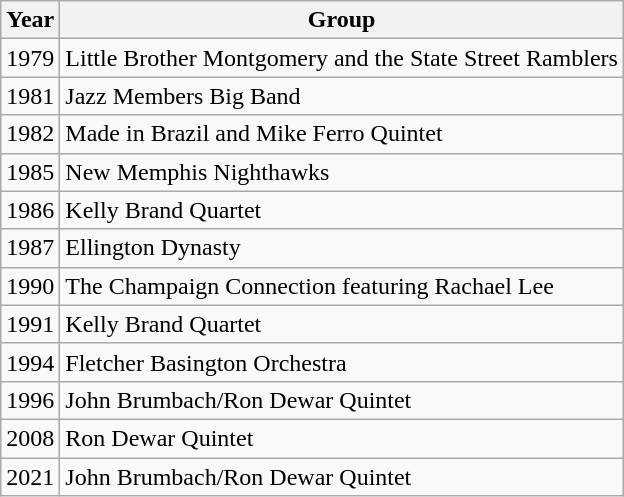<table class="wikitable">
<tr>
<th>Year</th>
<th>Group</th>
</tr>
<tr>
<td>1979</td>
<td>Little Brother Montgomery and the State Street Ramblers</td>
</tr>
<tr>
<td>1981</td>
<td>Jazz Members Big Band</td>
</tr>
<tr>
<td>1982</td>
<td>Made in Brazil and Mike Ferro Quintet</td>
</tr>
<tr>
<td>1985</td>
<td>New Memphis Nighthawks</td>
</tr>
<tr>
<td>1986</td>
<td>Kelly Brand Quartet</td>
</tr>
<tr>
<td>1987</td>
<td>Ellington Dynasty</td>
</tr>
<tr>
<td>1990</td>
<td>The Champaign Connection featuring Rachael Lee</td>
</tr>
<tr>
<td>1991</td>
<td>Kelly Brand Quartet</td>
</tr>
<tr>
<td>1994</td>
<td>Fletcher Basington Orchestra</td>
</tr>
<tr>
<td>1996</td>
<td>John Brumbach/Ron Dewar Quintet</td>
</tr>
<tr>
<td>2008</td>
<td>Ron Dewar Quintet</td>
</tr>
<tr>
<td>2021</td>
<td>John Brumbach/Ron Dewar Quintet</td>
</tr>
</table>
